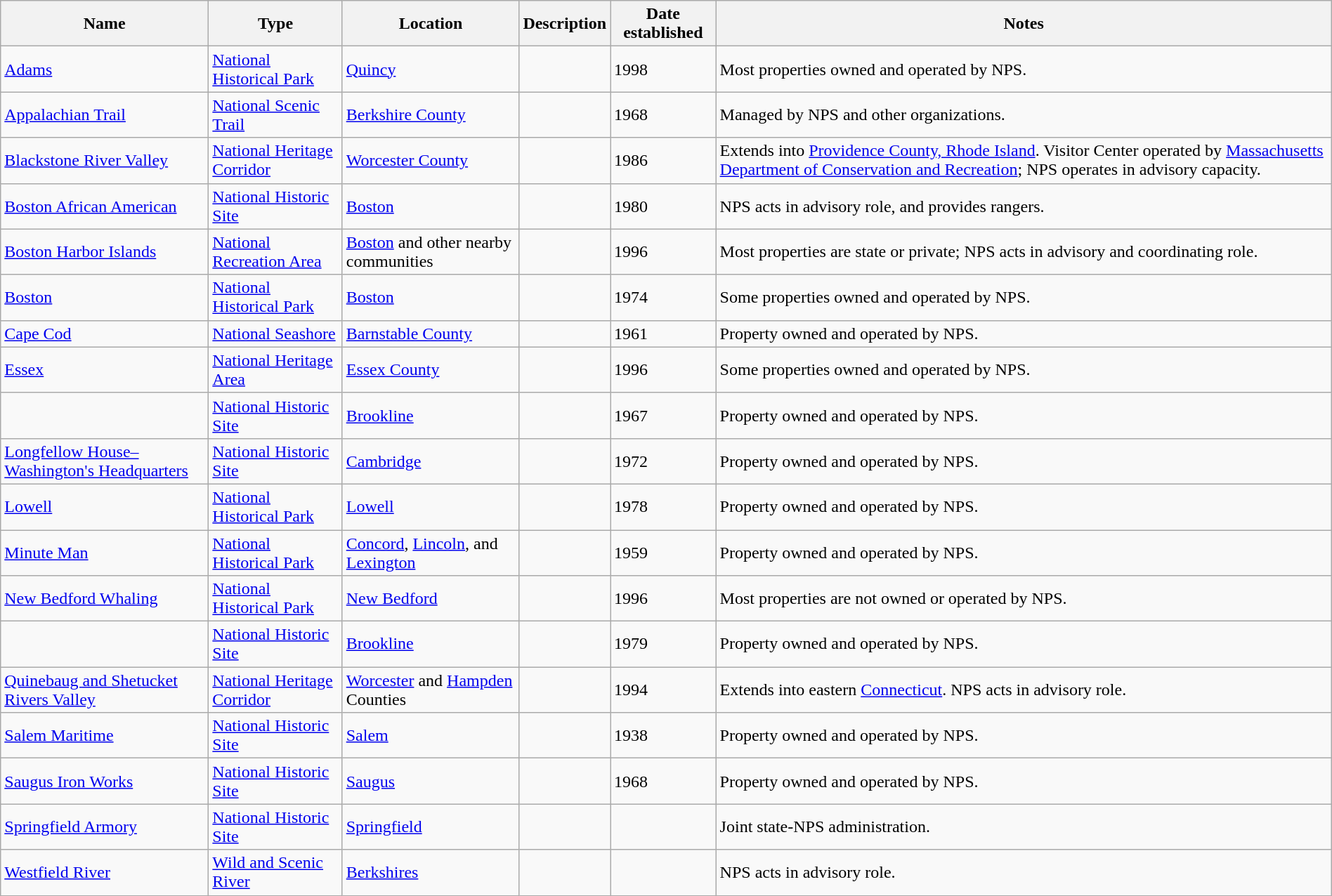<table class="sortable wikitable" style="margin:auto;">
<tr>
<th>Name</th>
<th>Type</th>
<th>Location</th>
<th class="unsortable">Description</th>
<th>Date established</th>
<th class="unsortable">Notes</th>
</tr>
<tr>
<td><a href='#'>Adams</a></td>
<td><a href='#'>National Historical Park</a></td>
<td><a href='#'>Quincy</a></td>
<td></td>
<td>1998</td>
<td>Most properties owned and operated by NPS.</td>
</tr>
<tr>
<td><a href='#'>Appalachian Trail</a></td>
<td><a href='#'>National Scenic Trail</a></td>
<td><a href='#'>Berkshire County</a></td>
<td></td>
<td>1968</td>
<td>Managed by NPS and other organizations.</td>
</tr>
<tr>
<td><a href='#'>Blackstone River Valley</a></td>
<td><a href='#'>National Heritage Corridor</a></td>
<td><a href='#'>Worcester County</a></td>
<td></td>
<td>1986</td>
<td>Extends into <a href='#'>Providence County, Rhode Island</a>.  Visitor Center operated by <a href='#'>Massachusetts Department of Conservation and Recreation</a>; NPS operates in advisory capacity.</td>
</tr>
<tr>
<td><a href='#'>Boston African American</a></td>
<td><a href='#'>National Historic Site</a></td>
<td><a href='#'>Boston</a></td>
<td></td>
<td>1980</td>
<td>NPS acts in advisory role, and provides rangers.</td>
</tr>
<tr>
<td><a href='#'>Boston Harbor Islands</a></td>
<td><a href='#'>National Recreation Area</a></td>
<td><a href='#'>Boston</a> and other nearby communities</td>
<td></td>
<td>1996</td>
<td>Most properties are state or private; NPS acts in advisory and coordinating role.</td>
</tr>
<tr>
<td><a href='#'>Boston</a></td>
<td><a href='#'>National Historical Park</a></td>
<td><a href='#'>Boston</a></td>
<td></td>
<td>1974</td>
<td>Some properties owned and operated by NPS.</td>
</tr>
<tr>
<td><a href='#'>Cape Cod</a></td>
<td><a href='#'>National Seashore</a></td>
<td><a href='#'>Barnstable County</a></td>
<td></td>
<td>1961</td>
<td>Property owned and operated by NPS.</td>
</tr>
<tr>
<td><a href='#'>Essex</a></td>
<td><a href='#'>National Heritage Area</a></td>
<td><a href='#'>Essex County</a></td>
<td></td>
<td>1996</td>
<td>Some properties owned and operated by NPS.</td>
</tr>
<tr>
<td></td>
<td><a href='#'>National Historic Site</a></td>
<td><a href='#'>Brookline</a></td>
<td></td>
<td>1967</td>
<td>Property owned and operated by NPS.</td>
</tr>
<tr>
<td><a href='#'>Longfellow House–Washington's Headquarters</a></td>
<td><a href='#'>National Historic Site</a></td>
<td><a href='#'>Cambridge</a></td>
<td></td>
<td>1972</td>
<td>Property owned and operated by NPS.</td>
</tr>
<tr>
<td><a href='#'>Lowell</a></td>
<td><a href='#'>National Historical Park</a></td>
<td><a href='#'>Lowell</a></td>
<td></td>
<td>1978</td>
<td>Property owned and operated by NPS.</td>
</tr>
<tr>
<td><a href='#'>Minute Man</a></td>
<td><a href='#'>National Historical Park</a></td>
<td><a href='#'>Concord</a>, <a href='#'>Lincoln</a>, and <a href='#'>Lexington</a></td>
<td></td>
<td>1959</td>
<td>Property owned and operated by NPS.</td>
</tr>
<tr>
<td><a href='#'>New Bedford Whaling</a></td>
<td><a href='#'>National Historical Park</a></td>
<td><a href='#'>New Bedford</a></td>
<td></td>
<td>1996</td>
<td>Most properties are not owned or operated by NPS.</td>
</tr>
<tr>
<td></td>
<td><a href='#'>National Historic Site</a></td>
<td><a href='#'>Brookline</a></td>
<td></td>
<td>1979</td>
<td>Property owned and operated by NPS.</td>
</tr>
<tr>
<td><a href='#'>Quinebaug and Shetucket Rivers Valley</a></td>
<td><a href='#'>National Heritage Corridor</a></td>
<td><a href='#'>Worcester</a> and <a href='#'>Hampden</a> Counties</td>
<td></td>
<td>1994</td>
<td>Extends into eastern <a href='#'>Connecticut</a>.  NPS acts in advisory role.</td>
</tr>
<tr>
<td><a href='#'>Salem Maritime</a></td>
<td><a href='#'>National Historic Site</a></td>
<td><a href='#'>Salem</a></td>
<td></td>
<td>1938</td>
<td>Property owned and operated by NPS.</td>
</tr>
<tr>
<td><a href='#'>Saugus Iron Works</a></td>
<td><a href='#'>National Historic Site</a></td>
<td><a href='#'>Saugus</a></td>
<td></td>
<td>1968</td>
<td>Property owned and operated by NPS.</td>
</tr>
<tr>
<td><a href='#'>Springfield Armory</a></td>
<td><a href='#'>National Historic Site</a></td>
<td><a href='#'>Springfield</a></td>
<td></td>
<td></td>
<td>Joint state-NPS administration.</td>
</tr>
<tr>
<td><a href='#'>Westfield River</a></td>
<td><a href='#'>Wild and Scenic River</a></td>
<td><a href='#'>Berkshires</a></td>
<td></td>
<td></td>
<td>NPS acts in advisory role.</td>
</tr>
</table>
